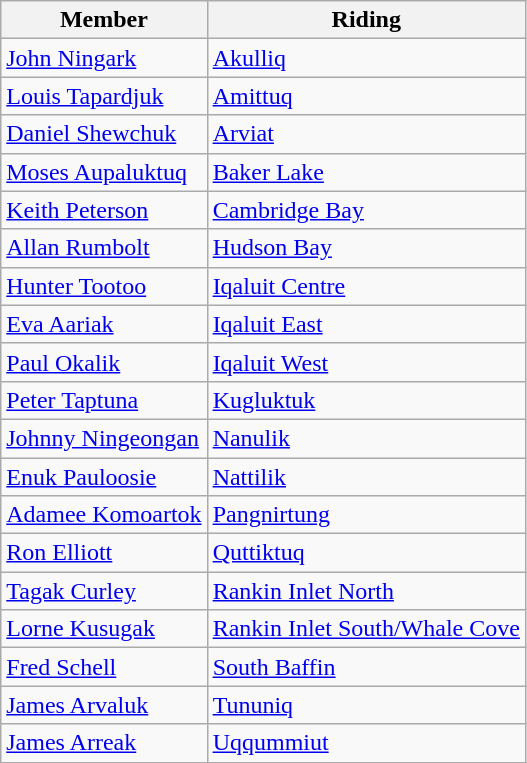<table class="wikitable">
<tr>
<th>Member</th>
<th>Riding</th>
</tr>
<tr>
<td><a href='#'>John Ningark</a></td>
<td><a href='#'>Akulliq</a></td>
</tr>
<tr>
<td><a href='#'>Louis Tapardjuk</a></td>
<td><a href='#'>Amittuq</a></td>
</tr>
<tr>
<td><a href='#'>Daniel Shewchuk</a></td>
<td><a href='#'>Arviat</a></td>
</tr>
<tr>
<td><a href='#'>Moses Aupaluktuq</a></td>
<td><a href='#'>Baker Lake</a></td>
</tr>
<tr>
<td><a href='#'>Keith Peterson</a></td>
<td><a href='#'>Cambridge Bay</a></td>
</tr>
<tr>
<td><a href='#'>Allan Rumbolt</a></td>
<td><a href='#'>Hudson Bay</a></td>
</tr>
<tr>
<td><a href='#'>Hunter Tootoo</a></td>
<td><a href='#'>Iqaluit Centre</a></td>
</tr>
<tr>
<td><a href='#'>Eva Aariak</a></td>
<td><a href='#'>Iqaluit East</a></td>
</tr>
<tr>
<td><a href='#'>Paul Okalik</a></td>
<td><a href='#'>Iqaluit West</a></td>
</tr>
<tr>
<td><a href='#'>Peter Taptuna</a></td>
<td><a href='#'>Kugluktuk</a></td>
</tr>
<tr>
<td><a href='#'>Johnny Ningeongan</a></td>
<td><a href='#'>Nanulik</a></td>
</tr>
<tr>
<td><a href='#'>Enuk Pauloosie</a></td>
<td><a href='#'>Nattilik</a></td>
</tr>
<tr>
<td><a href='#'>Adamee Komoartok</a></td>
<td><a href='#'>Pangnirtung</a></td>
</tr>
<tr>
<td><a href='#'>Ron Elliott</a></td>
<td><a href='#'>Quttiktuq</a></td>
</tr>
<tr>
<td><a href='#'>Tagak Curley</a></td>
<td><a href='#'>Rankin Inlet North</a></td>
</tr>
<tr>
<td><a href='#'>Lorne Kusugak</a></td>
<td><a href='#'>Rankin Inlet South/Whale Cove</a></td>
</tr>
<tr>
<td><a href='#'>Fred Schell</a></td>
<td><a href='#'>South Baffin</a></td>
</tr>
<tr>
<td><a href='#'>James Arvaluk</a></td>
<td><a href='#'>Tununiq</a></td>
</tr>
<tr>
<td><a href='#'>James Arreak</a></td>
<td><a href='#'>Uqqummiut</a></td>
</tr>
</table>
